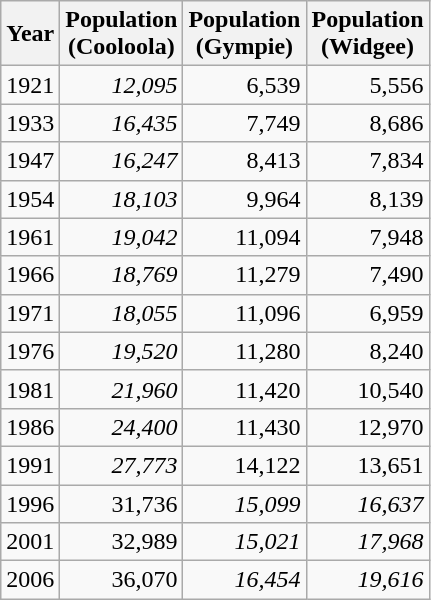<table class="wikitable" style="text-align:right;">
<tr>
<th>Year</th>
<th>Population<br>(Cooloola)</th>
<th>Population<br>(Gympie)</th>
<th>Population<br>(Widgee)</th>
</tr>
<tr>
<td>1921</td>
<td><em>12,095</em></td>
<td>6,539</td>
<td>5,556</td>
</tr>
<tr>
<td>1933</td>
<td><em>16,435</em></td>
<td>7,749</td>
<td>8,686</td>
</tr>
<tr>
<td>1947</td>
<td><em>16,247</em></td>
<td>8,413</td>
<td>7,834</td>
</tr>
<tr>
<td>1954</td>
<td><em>18,103</em></td>
<td>9,964</td>
<td>8,139</td>
</tr>
<tr>
<td>1961</td>
<td><em>19,042</em></td>
<td>11,094</td>
<td>7,948</td>
</tr>
<tr>
<td>1966</td>
<td><em>18,769</em></td>
<td>11,279</td>
<td>7,490</td>
</tr>
<tr>
<td>1971</td>
<td><em>18,055</em></td>
<td>11,096</td>
<td>6,959</td>
</tr>
<tr>
<td>1976</td>
<td><em>19,520</em></td>
<td>11,280</td>
<td>8,240</td>
</tr>
<tr>
<td>1981</td>
<td><em>21,960</em></td>
<td>11,420</td>
<td>10,540</td>
</tr>
<tr>
<td>1986</td>
<td><em>24,400</em></td>
<td>11,430</td>
<td>12,970</td>
</tr>
<tr>
<td>1991</td>
<td><em>27,773</em></td>
<td>14,122</td>
<td>13,651</td>
</tr>
<tr>
<td>1996</td>
<td>31,736</td>
<td><em>15,099</em></td>
<td><em>16,637</em></td>
</tr>
<tr>
<td>2001</td>
<td>32,989</td>
<td><em>15,021</em></td>
<td><em>17,968</em></td>
</tr>
<tr>
<td>2006</td>
<td>36,070</td>
<td><em>16,454</em></td>
<td><em>19,616</em></td>
</tr>
</table>
